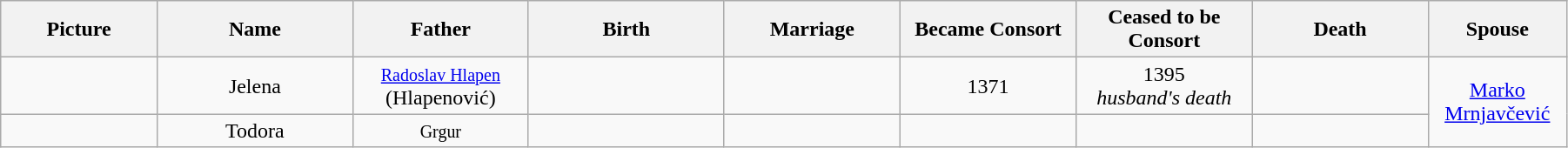<table style="width:95%;" class="wikitable">
<tr>
<th style="width:8%;">Picture</th>
<th style="width:10%;">Name</th>
<th style="width:9%;">Father</th>
<th style="width:10%;">Birth</th>
<th style="width:9%;">Marriage</th>
<th style="width:9%;">Became Consort</th>
<th style="width:9%;">Ceased to be Consort</th>
<th style="width:9%;">Death</th>
<th style="width:6%;">Spouse</th>
</tr>
<tr>
<td style="text-align:center;"></td>
<td style="text-align:center;">Jelena</td>
<td style="text-align:center;"><small><a href='#'>Radoslav Hlapen</a></small><br>(Hlapenović)</td>
<td style="text-align:center;"></td>
<td style="text-align:center;"></td>
<td style="text-align:center;">1371</td>
<td style="text-align:center;">1395<br><em>husband's death</em></td>
<td style="text-align:center;"></td>
<td style="text-align:center;" rowspan="2"><a href='#'>Marko Mrnjavčević</a></td>
</tr>
<tr>
<td style="text-align:center;"></td>
<td style="text-align:center;">Todora</td>
<td style="text-align:center;"><small>Grgur</small></td>
<td style="text-align:center;"></td>
<td style="text-align:center;"></td>
<td style="text-align:center;"></td>
<td style="text-align:center;"></td>
<td style="text-align:center;"></td>
</tr>
</table>
